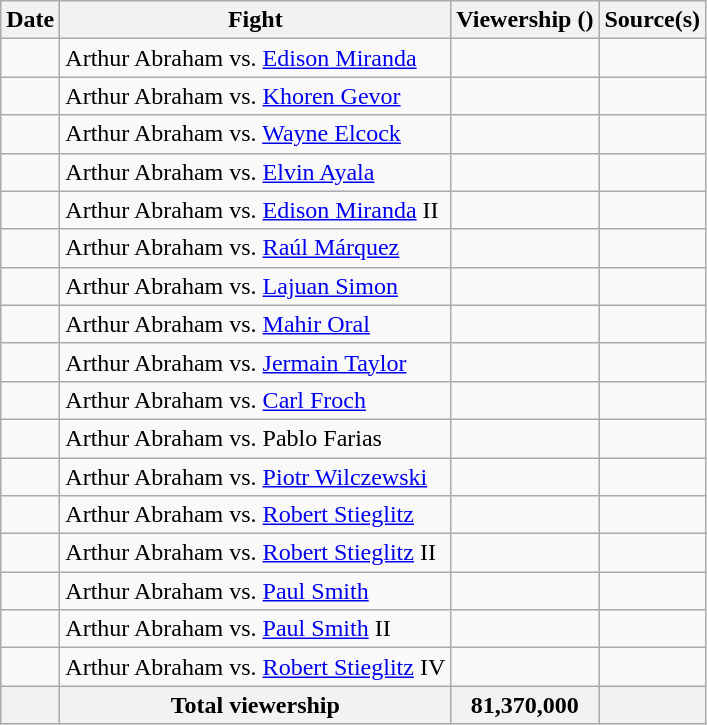<table class="wikitable sortable">
<tr>
<th>Date</th>
<th>Fight</th>
<th>Viewership ()</th>
<th>Source(s)</th>
</tr>
<tr>
<td></td>
<td>Arthur Abraham vs. <a href='#'>Edison Miranda</a></td>
<td></td>
<td></td>
</tr>
<tr>
<td></td>
<td>Arthur Abraham vs. <a href='#'>Khoren Gevor</a></td>
<td></td>
<td></td>
</tr>
<tr>
<td></td>
<td>Arthur Abraham vs. <a href='#'>Wayne Elcock</a></td>
<td></td>
<td></td>
</tr>
<tr>
<td></td>
<td>Arthur Abraham vs. <a href='#'>Elvin Ayala</a></td>
<td></td>
<td></td>
</tr>
<tr>
<td></td>
<td>Arthur Abraham vs. <a href='#'>Edison Miranda</a> II</td>
<td></td>
<td></td>
</tr>
<tr>
<td></td>
<td>Arthur Abraham vs. <a href='#'>Raúl Márquez</a></td>
<td></td>
<td></td>
</tr>
<tr>
<td></td>
<td>Arthur Abraham vs. <a href='#'>Lajuan Simon</a></td>
<td></td>
<td></td>
</tr>
<tr>
<td></td>
<td>Arthur Abraham vs. <a href='#'>Mahir Oral</a></td>
<td></td>
<td></td>
</tr>
<tr>
<td></td>
<td>Arthur Abraham vs. <a href='#'>Jermain Taylor</a></td>
<td></td>
<td></td>
</tr>
<tr>
<td></td>
<td>Arthur Abraham vs. <a href='#'>Carl Froch</a></td>
<td></td>
<td></td>
</tr>
<tr>
<td></td>
<td>Arthur Abraham vs. Pablo Farias</td>
<td></td>
<td></td>
</tr>
<tr>
<td></td>
<td>Arthur Abraham vs. <a href='#'>Piotr Wilczewski</a></td>
<td></td>
<td></td>
</tr>
<tr>
<td></td>
<td>Arthur Abraham vs. <a href='#'>Robert Stieglitz</a></td>
<td></td>
<td></td>
</tr>
<tr>
<td></td>
<td>Arthur Abraham vs. <a href='#'>Robert Stieglitz</a> II</td>
<td></td>
<td></td>
</tr>
<tr>
<td></td>
<td>Arthur Abraham vs. <a href='#'>Paul Smith</a></td>
<td></td>
<td></td>
</tr>
<tr>
<td></td>
<td>Arthur Abraham vs. <a href='#'>Paul Smith</a> II</td>
<td></td>
<td></td>
</tr>
<tr>
<td></td>
<td>Arthur Abraham vs. <a href='#'>Robert Stieglitz</a> IV</td>
<td></td>
<td></td>
</tr>
<tr>
<th></th>
<th>Total viewership</th>
<th>81,370,000</th>
<th></th>
</tr>
</table>
